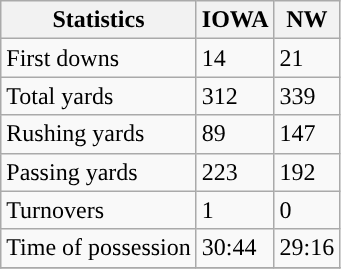<table class="wikitable">
<tr>
<th>Statistics</th>
<th>IOWA</th>
<th>NW</th>
</tr>
<tr>
<td>First downs</td>
<td>14</td>
<td>21</td>
</tr>
<tr>
<td>Total yards</td>
<td>312</td>
<td>339</td>
</tr>
<tr>
<td>Rushing yards</td>
<td>89</td>
<td>147</td>
</tr>
<tr>
<td>Passing yards</td>
<td>223</td>
<td>192</td>
</tr>
<tr>
<td>Turnovers</td>
<td>1</td>
<td>0</td>
</tr>
<tr>
<td>Time of possession</td>
<td>30:44</td>
<td>29:16</td>
</tr>
<tr>
</tr>
</table>
